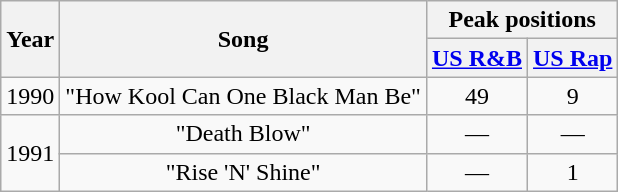<table class="wikitable" style="text-align:center">
<tr>
<th rowspan="2">Year</th>
<th rowspan="2">Song</th>
<th colspan="2">Peak positions</th>
</tr>
<tr>
<th><a href='#'>US R&B</a></th>
<th><a href='#'>US Rap</a></th>
</tr>
<tr>
<td>1990</td>
<td>"How Kool Can One Black Man Be"</td>
<td>49</td>
<td>9</td>
</tr>
<tr>
<td rowspan="2">1991</td>
<td>"Death Blow"</td>
<td>—</td>
<td>—</td>
</tr>
<tr>
<td>"Rise 'N' Shine"</td>
<td>—</td>
<td>1</td>
</tr>
</table>
